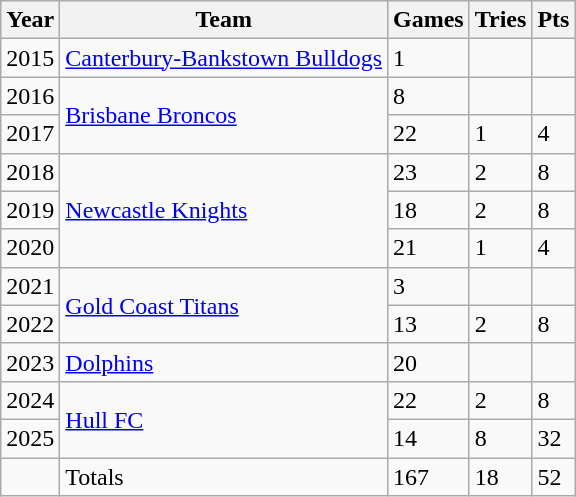<table class="wikitable">
<tr>
<th>Year</th>
<th>Team</th>
<th>Games</th>
<th>Tries</th>
<th>Pts</th>
</tr>
<tr>
<td>2015</td>
<td> <a href='#'>Canterbury-Bankstown Bulldogs</a></td>
<td>1</td>
<td></td>
<td></td>
</tr>
<tr>
<td>2016</td>
<td rowspan="2"> <a href='#'>Brisbane Broncos</a></td>
<td>8</td>
<td></td>
<td></td>
</tr>
<tr>
<td>2017</td>
<td>22</td>
<td>1</td>
<td>4</td>
</tr>
<tr>
<td>2018</td>
<td rowspan="3"> <a href='#'>Newcastle Knights</a></td>
<td>23</td>
<td>2</td>
<td>8</td>
</tr>
<tr>
<td>2019</td>
<td>18</td>
<td>2</td>
<td>8</td>
</tr>
<tr>
<td>2020</td>
<td>21</td>
<td>1</td>
<td>4</td>
</tr>
<tr>
<td>2021</td>
<td rowspan="2"> <a href='#'>Gold Coast Titans</a></td>
<td>3</td>
<td></td>
<td></td>
</tr>
<tr>
<td>2022</td>
<td>13</td>
<td>2</td>
<td>8</td>
</tr>
<tr>
<td>2023</td>
<td> <a href='#'>Dolphins</a></td>
<td>20</td>
<td></td>
<td></td>
</tr>
<tr>
<td>2024</td>
<td rowspan="2"> <a href='#'>Hull FC</a></td>
<td>22</td>
<td>2</td>
<td>8</td>
</tr>
<tr>
<td>2025</td>
<td>14</td>
<td>8</td>
<td>32</td>
</tr>
<tr>
<td></td>
<td>Totals</td>
<td>167</td>
<td>18</td>
<td>52</td>
</tr>
</table>
